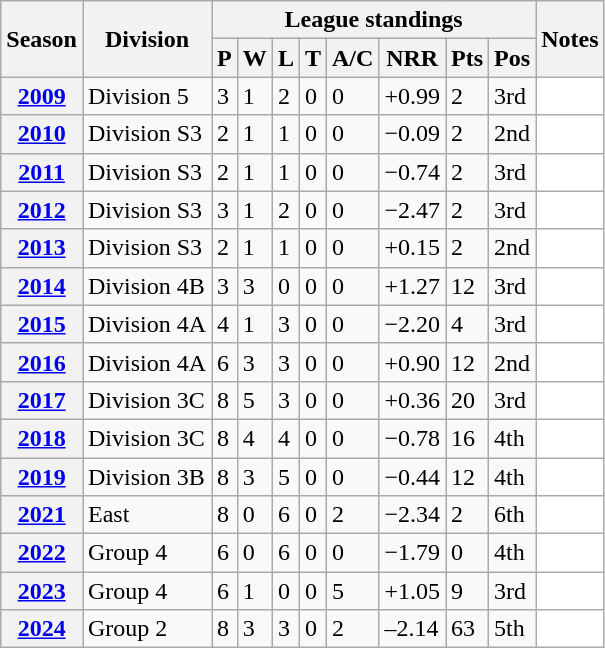<table class="wikitable sortable">
<tr>
<th scope="col" rowspan="2">Season</th>
<th scope="col" rowspan="2">Division</th>
<th scope="col" colspan="8">League standings</th>
<th scope="col" rowspan="2">Notes</th>
</tr>
<tr>
<th scope="col">P</th>
<th scope="col">W</th>
<th scope="col">L</th>
<th scope="col">T</th>
<th scope="col">A/C</th>
<th scope="col">NRR</th>
<th scope="col">Pts</th>
<th scope="col">Pos</th>
</tr>
<tr>
<th scope="row"><a href='#'>2009</a></th>
<td>Division 5</td>
<td>3</td>
<td>1</td>
<td>2</td>
<td>0</td>
<td>0</td>
<td>+0.99</td>
<td>2</td>
<td>3rd</td>
<td style="background: white;"></td>
</tr>
<tr>
<th scope="row"><a href='#'>2010</a></th>
<td>Division S3</td>
<td>2</td>
<td>1</td>
<td>1</td>
<td>0</td>
<td>0</td>
<td>−0.09</td>
<td>2</td>
<td>2nd</td>
<td style="background: white;"></td>
</tr>
<tr>
<th scope="row"><a href='#'>2011</a></th>
<td>Division S3</td>
<td>2</td>
<td>1</td>
<td>1</td>
<td>0</td>
<td>0</td>
<td>−0.74</td>
<td>2</td>
<td>3rd</td>
<td style="background: white;"></td>
</tr>
<tr>
<th scope="row"><a href='#'>2012</a></th>
<td>Division S3</td>
<td>3</td>
<td>1</td>
<td>2</td>
<td>0</td>
<td>0</td>
<td>−2.47</td>
<td>2</td>
<td>3rd</td>
<td style="background: white;"></td>
</tr>
<tr>
<th scope="row"><a href='#'>2013</a></th>
<td>Division S3</td>
<td>2</td>
<td>1</td>
<td>1</td>
<td>0</td>
<td>0</td>
<td>+0.15</td>
<td>2</td>
<td>2nd</td>
<td style="background: white;"></td>
</tr>
<tr>
<th scope="row"><a href='#'>2014</a></th>
<td>Division 4B</td>
<td>3</td>
<td>3</td>
<td>0</td>
<td>0</td>
<td>0</td>
<td>+1.27</td>
<td>12</td>
<td>3rd</td>
<td style="background: white;"></td>
</tr>
<tr>
<th scope="row"><a href='#'>2015</a></th>
<td>Division 4A</td>
<td>4</td>
<td>1</td>
<td>3</td>
<td>0</td>
<td>0</td>
<td>−2.20</td>
<td>4</td>
<td>3rd</td>
<td style="background: white;"></td>
</tr>
<tr>
<th scope="row"><a href='#'>2016</a></th>
<td>Division 4A</td>
<td>6</td>
<td>3</td>
<td>3</td>
<td>0</td>
<td>0</td>
<td>+0.90</td>
<td>12</td>
<td>2nd</td>
<td style="background: white;"></td>
</tr>
<tr>
<th scope="row"><a href='#'>2017</a></th>
<td>Division 3C</td>
<td>8</td>
<td>5</td>
<td>3</td>
<td>0</td>
<td>0</td>
<td>+0.36</td>
<td>20</td>
<td>3rd</td>
<td style="background: white;"></td>
</tr>
<tr>
<th scope="row"><a href='#'>2018</a></th>
<td>Division 3C</td>
<td>8</td>
<td>4</td>
<td>4</td>
<td>0</td>
<td>0</td>
<td>−0.78</td>
<td>16</td>
<td>4th</td>
<td style="background: white;"></td>
</tr>
<tr>
<th scope="row"><a href='#'>2019</a></th>
<td>Division 3B</td>
<td>8</td>
<td>3</td>
<td>5</td>
<td>0</td>
<td>0</td>
<td>−0.44</td>
<td>12</td>
<td>4th</td>
<td style="background: white;"></td>
</tr>
<tr>
<th scope="row"><a href='#'>2021</a></th>
<td>East</td>
<td>8</td>
<td>0</td>
<td>6</td>
<td>0</td>
<td>2</td>
<td>−2.34</td>
<td>2</td>
<td>6th</td>
<td style="background: white;"></td>
</tr>
<tr>
<th scope="row"><a href='#'>2022</a></th>
<td>Group 4</td>
<td>6</td>
<td>0</td>
<td>6</td>
<td>0</td>
<td>0</td>
<td>−1.79</td>
<td>0</td>
<td>4th</td>
<td style="background: white;"></td>
</tr>
<tr>
<th scope="row"><a href='#'>2023</a></th>
<td>Group 4</td>
<td>6</td>
<td>1</td>
<td>0</td>
<td>0</td>
<td>5</td>
<td>+1.05</td>
<td>9</td>
<td>3rd</td>
<td style="background: white;"></td>
</tr>
<tr>
<th scope="row"><a href='#'>2024</a></th>
<td>Group 2</td>
<td>8</td>
<td>3</td>
<td>3</td>
<td>0</td>
<td>2</td>
<td>–2.14</td>
<td>63</td>
<td>5th</td>
<td style="background: white;"></td>
</tr>
</table>
